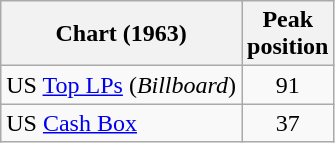<table class="wikitable">
<tr>
<th>Chart (1963)</th>
<th>Peak<br>position</th>
</tr>
<tr>
<td>US <a href='#'>Top LPs</a> (<em>Billboard</em>)</td>
<td align="center">91</td>
</tr>
<tr>
<td>US <a href='#'>Cash Box</a></td>
<td align="center">37</td>
</tr>
</table>
